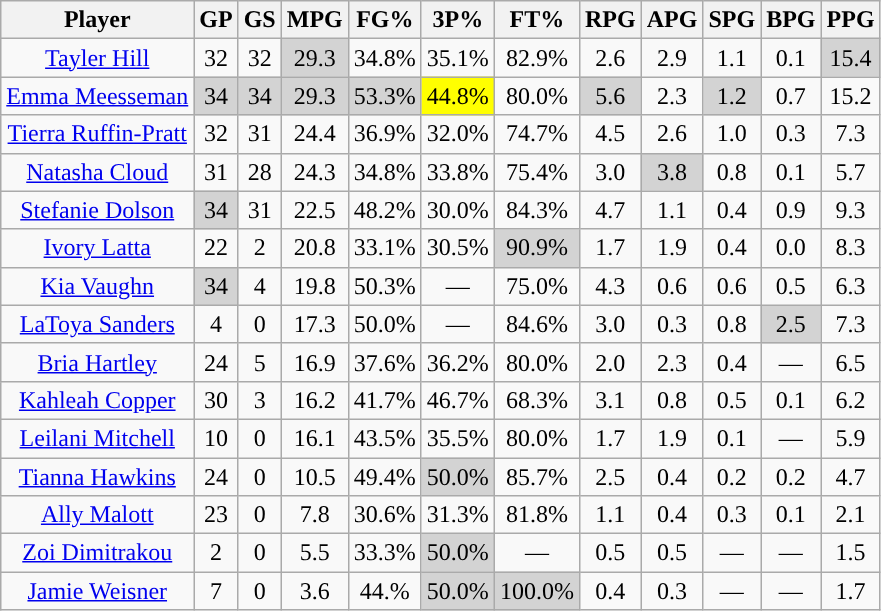<table class="wikitable sortable" style="text-align:center;">
<tr>
<th>Player</th>
<th>GP</th>
<th>GS</th>
<th>MPG</th>
<th>FG%</th>
<th>3P%</th>
<th>FT%</th>
<th>RPG</th>
<th>APG</th>
<th>SPG</th>
<th>BPG</th>
<th>PPG</th>
</tr>
<tr>
<td><a href='#'>Tayler Hill</a></td>
<td>32</td>
<td>32</td>
<td style="background:#D3D3D3;">29.3</td>
<td>34.8%</td>
<td>35.1%</td>
<td>82.9%</td>
<td>2.6</td>
<td>2.9</td>
<td>1.1</td>
<td>0.1</td>
<td style="background:#D3D3D3;">15.4</td>
</tr>
<tr>
<td><a href='#'>Emma Meesseman</a></td>
<td style="background:#D3D3D3;">34</td>
<td style="background:#D3D3D3;">34</td>
<td style="background:#D3D3D3;">29.3</td>
<td style="background:#D3D3D3;">53.3%</td>
<td style="background:yellow">44.8%</td>
<td>80.0%</td>
<td style="background:#D3D3D3;">5.6</td>
<td>2.3</td>
<td style="background:#D3D3D3;">1.2</td>
<td>0.7</td>
<td>15.2</td>
</tr>
<tr>
<td><a href='#'>Tierra Ruffin-Pratt</a></td>
<td>32</td>
<td>31</td>
<td>24.4</td>
<td>36.9%</td>
<td>32.0%</td>
<td>74.7%</td>
<td>4.5</td>
<td>2.6</td>
<td>1.0</td>
<td>0.3</td>
<td>7.3</td>
</tr>
<tr>
<td><a href='#'>Natasha Cloud</a></td>
<td>31</td>
<td>28</td>
<td>24.3</td>
<td>34.8%</td>
<td>33.8%</td>
<td>75.4%</td>
<td>3.0</td>
<td style="background:#D3D3D3;">3.8</td>
<td>0.8</td>
<td>0.1</td>
<td>5.7</td>
</tr>
<tr>
<td><a href='#'>Stefanie Dolson</a></td>
<td style="background:#D3D3D3;">34</td>
<td>31</td>
<td>22.5</td>
<td>48.2%</td>
<td>30.0%</td>
<td>84.3%</td>
<td>4.7</td>
<td>1.1</td>
<td>0.4</td>
<td>0.9</td>
<td>9.3</td>
</tr>
<tr>
<td><a href='#'>Ivory Latta</a></td>
<td>22</td>
<td>2</td>
<td>20.8</td>
<td>33.1%</td>
<td>30.5%</td>
<td style="background:#D3D3D3;">90.9%</td>
<td>1.7</td>
<td>1.9</td>
<td>0.4</td>
<td>0.0</td>
<td>8.3</td>
</tr>
<tr>
<td><a href='#'>Kia Vaughn</a></td>
<td style="background:#D3D3D3;">34</td>
<td>4</td>
<td>19.8</td>
<td>50.3%</td>
<td>—</td>
<td>75.0%</td>
<td>4.3</td>
<td>0.6</td>
<td>0.6</td>
<td>0.5</td>
<td>6.3</td>
</tr>
<tr>
<td><a href='#'>LaToya Sanders</a></td>
<td>4</td>
<td>0</td>
<td>17.3</td>
<td>50.0%</td>
<td>—</td>
<td>84.6%</td>
<td>3.0</td>
<td>0.3</td>
<td>0.8</td>
<td style="background:#D3D3D3;">2.5</td>
<td>7.3</td>
</tr>
<tr>
<td><a href='#'>Bria Hartley</a></td>
<td>24</td>
<td>5</td>
<td>16.9</td>
<td>37.6%</td>
<td>36.2%</td>
<td>80.0%</td>
<td>2.0</td>
<td>2.3</td>
<td>0.4</td>
<td>—</td>
<td>6.5</td>
</tr>
<tr>
<td><a href='#'>Kahleah Copper</a></td>
<td>30</td>
<td>3</td>
<td>16.2</td>
<td>41.7%</td>
<td>46.7%</td>
<td>68.3%</td>
<td>3.1</td>
<td>0.8</td>
<td>0.5</td>
<td>0.1</td>
<td>6.2</td>
</tr>
<tr>
<td><a href='#'>Leilani Mitchell</a></td>
<td>10</td>
<td>0</td>
<td>16.1</td>
<td>43.5%</td>
<td>35.5%</td>
<td>80.0%</td>
<td>1.7</td>
<td>1.9</td>
<td>0.1</td>
<td>—</td>
<td>5.9</td>
</tr>
<tr>
<td><a href='#'>Tianna Hawkins</a></td>
<td>24</td>
<td>0</td>
<td>10.5</td>
<td>49.4%</td>
<td style="background:#D3D3D3;">50.0%</td>
<td>85.7%</td>
<td>2.5</td>
<td>0.4</td>
<td>0.2</td>
<td>0.2</td>
<td>4.7</td>
</tr>
<tr>
<td><a href='#'>Ally Malott</a></td>
<td>23</td>
<td>0</td>
<td>7.8</td>
<td>30.6%</td>
<td>31.3%</td>
<td>81.8%</td>
<td>1.1</td>
<td>0.4</td>
<td>0.3</td>
<td>0.1</td>
<td>2.1</td>
</tr>
<tr>
<td><a href='#'>Zoi Dimitrakou</a></td>
<td>2</td>
<td>0</td>
<td>5.5</td>
<td>33.3%</td>
<td style="background:#D3D3D3;">50.0%</td>
<td>—</td>
<td>0.5</td>
<td>0.5</td>
<td>—</td>
<td>—</td>
<td>1.5</td>
</tr>
<tr>
<td><a href='#'>Jamie Weisner</a></td>
<td>7</td>
<td>0</td>
<td>3.6</td>
<td>44.%</td>
<td style="background:#D3D3D3;">50.0%</td>
<td style="background:#D3D3D3;">100.0%</td>
<td>0.4</td>
<td>0.3</td>
<td>—</td>
<td>—</td>
<td>1.7</td>
</tr>
</table>
